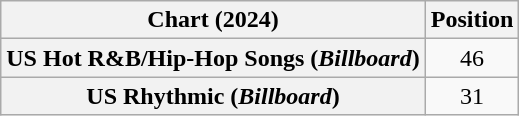<table class="wikitable sortable plainrowheaders" style="text-align:center">
<tr>
<th scope="col">Chart (2024)</th>
<th scope="col">Position</th>
</tr>
<tr>
<th scope="row">US Hot R&B/Hip-Hop Songs (<em>Billboard</em>)</th>
<td>46</td>
</tr>
<tr>
<th scope="row">US Rhythmic (<em>Billboard</em>)</th>
<td>31</td>
</tr>
</table>
